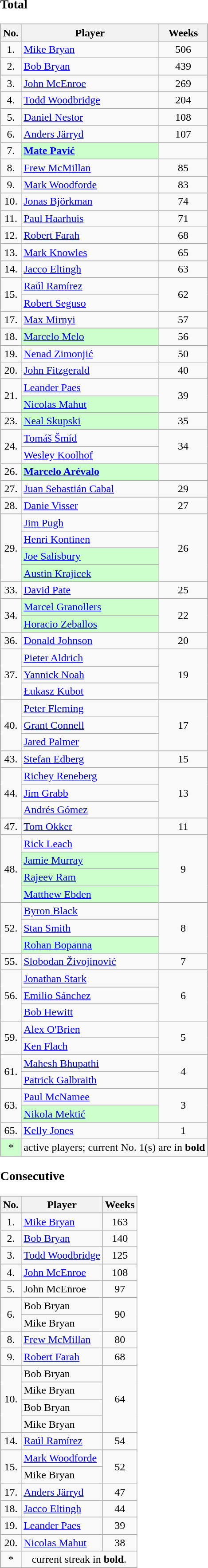<table>
<tr style="vertical-align:top";>
<td><br><h3>Total</h3><table class="wikitable nowrap" style="text-align:center">
<tr>
<th scope="col">No.</th>
<th scope="col">Player</th>
<th scope="col">Weeks</th>
</tr>
<tr>
<td>1.</td>
<td style="text-align:left"> <a href='#'>Mike Bryan</a></td>
<td>506</td>
</tr>
<tr>
<td>2.</td>
<td style="text-align:left"> <a href='#'>Bob Bryan</a></td>
<td>439</td>
</tr>
<tr>
<td>3.</td>
<td style="text-align:left"> <a href='#'>John McEnroe</a></td>
<td>269</td>
</tr>
<tr>
<td>4.</td>
<td style="text-align:left"> <a href='#'>Todd Woodbridge</a></td>
<td>204</td>
</tr>
<tr>
<td>5.</td>
<td style="text-align:left"> <a href='#'>Daniel Nestor</a></td>
<td>108</td>
</tr>
<tr>
<td>6.</td>
<td style="text-align:left"> <a href='#'>Anders Järryd</a></td>
<td>107</td>
</tr>
<tr>
<td>7.</td>
<td style="background:#ccffcc; text-align:left"> <strong><a href='#'>Mate Pavić</a></strong></td>
<td><strong></strong></td>
</tr>
<tr>
<td>8.</td>
<td style="text-align:left"> <a href='#'>Frew McMillan</a></td>
<td>85</td>
</tr>
<tr>
<td>9.</td>
<td style="text-align:left"> <a href='#'>Mark Woodforde</a></td>
<td>83</td>
</tr>
<tr>
<td>10.</td>
<td style="text-align:left"> <a href='#'>Jonas Björkman</a></td>
<td>74</td>
</tr>
<tr>
<td>11.</td>
<td style="text-align:left"> <a href='#'>Paul Haarhuis</a></td>
<td>71</td>
</tr>
<tr>
<td>12.</td>
<td style="text-align:left"> <a href='#'>Robert Farah</a></td>
<td>68</td>
</tr>
<tr>
<td>13.</td>
<td style="text-align:left"> <a href='#'>Mark Knowles</a></td>
<td>65</td>
</tr>
<tr>
<td>14.</td>
<td style="text-align:left"> <a href='#'>Jacco Eltingh</a></td>
<td>63</td>
</tr>
<tr>
<td rowspan="2">15.</td>
<td style="text-align:left"> <a href='#'>Raúl Ramírez</a></td>
<td rowspan="2">62</td>
</tr>
<tr>
<td style="text-align:left"> <a href='#'>Robert Seguso</a></td>
</tr>
<tr>
<td>17.</td>
<td style="text-align:left"> <a href='#'>Max Mirnyi</a></td>
<td>57</td>
</tr>
<tr>
<td>18.</td>
<td style="background:#ccffcc; text-align:left"> <a href='#'>Marcelo Melo</a></td>
<td>56</td>
</tr>
<tr>
<td>19.</td>
<td style="text-align:left"> <a href='#'>Nenad Zimonjić</a></td>
<td>50</td>
</tr>
<tr>
<td>20.</td>
<td style="text-align:left"> <a href='#'>John Fitzgerald</a></td>
<td>40</td>
</tr>
<tr>
<td rowspan="2">21.</td>
<td style="text-align:left"> <a href='#'>Leander Paes</a></td>
<td rowspan="2">39</td>
</tr>
<tr>
<td style="background:#ccffcc; text-align:left"> <a href='#'>Nicolas Mahut</a></td>
</tr>
<tr>
<td>23.</td>
<td style="background:#ccffcc; text-align:left"> <a href='#'>Neal Skupski</a></td>
<td>35</td>
</tr>
<tr>
<td rowspan="2">24.</td>
<td style="text-align:left"> <a href='#'>Tomáš Šmíd </a></td>
<td rowspan="2">34</td>
</tr>
<tr>
<td style="text-align:left"> <a href='#'>Wesley Koolhof</a></td>
</tr>
<tr>
<td>26.</td>
<td style="background:#ccffcc; text-align:left"> <strong><a href='#'>Marcelo Arévalo</a></strong></td>
<td><strong></strong></td>
</tr>
<tr>
<td>27.</td>
<td style="text-align:left"> <a href='#'>Juan Sebastián Cabal</a></td>
<td>29</td>
</tr>
<tr>
<td>28.</td>
<td style="text-align:left"> <a href='#'>Danie Visser</a></td>
<td>27</td>
</tr>
<tr>
<td rowspan="4">29.</td>
<td style="text-align:left"> <a href='#'>Jim Pugh</a></td>
<td rowspan="4">26</td>
</tr>
<tr>
<td style="text-align:left"> <a href='#'>Henri Kontinen</a></td>
</tr>
<tr>
<td style="background:#ccffcc; text-align:left"> <a href='#'>Joe Salisbury</a></td>
</tr>
<tr>
<td style="background:#ccffcc; text-align:left"> <a href='#'>Austin Krajicek</a></td>
</tr>
<tr>
<td>33.</td>
<td style="text-align:left"> <a href='#'>David Pate</a></td>
<td>25</td>
</tr>
<tr>
<td rowspan="2">34.</td>
<td style="background:#ccffcc; text-align:left"> <a href='#'>Marcel Granollers</a></td>
<td rowspan="2">22</td>
</tr>
<tr>
<td style="background:#ccffcc; text-align:left"> <a href='#'>Horacio Zeballos</a></td>
</tr>
<tr>
<td>36.</td>
<td style="text-align:left"> <a href='#'>Donald Johnson</a></td>
<td>20</td>
</tr>
<tr>
<td rowspan="3">37.</td>
<td style="text-align:left"> <a href='#'>Pieter Aldrich</a></td>
<td rowspan="3">19</td>
</tr>
<tr>
<td style="text-align:left"> <a href='#'>Yannick Noah</a></td>
</tr>
<tr>
<td style="text-align:left"> <a href='#'>Łukasz Kubot</a></td>
</tr>
<tr>
<td rowspan="3">40.</td>
<td style="text-align:left"> <a href='#'>Peter Fleming</a></td>
<td rowspan="3">17</td>
</tr>
<tr>
<td style="text-align:left"> <a href='#'>Grant Connell</a></td>
</tr>
<tr>
<td style="text-align:left"> <a href='#'>Jared Palmer</a></td>
</tr>
<tr>
<td>43.</td>
<td style="text-align:left"> <a href='#'>Stefan Edberg</a></td>
<td>15</td>
</tr>
<tr>
<td rowspan="3">44.</td>
<td style="text-align:left"> <a href='#'>Richey Reneberg</a></td>
<td rowspan="3">13</td>
</tr>
<tr>
<td style="text-align:left"> <a href='#'>Jim Grabb</a></td>
</tr>
<tr>
<td style="text-align:left"> <a href='#'>Andrés Gómez</a></td>
</tr>
<tr>
<td>47.</td>
<td style="text-align:left"> <a href='#'>Tom Okker</a></td>
<td>11</td>
</tr>
<tr>
<td rowspan="4">48.</td>
<td style="text-align:left"> <a href='#'>Rick Leach</a></td>
<td rowspan="4">9</td>
</tr>
<tr>
<td style="background:#ccffcc; text-align:left"> <a href='#'>Jamie Murray</a></td>
</tr>
<tr>
<td style="background:#ccffcc; text-align:left"> <a href='#'>Rajeev Ram</a></td>
</tr>
<tr>
<td style="background:#ccffcc; text-align:left"> <a href='#'>Matthew Ebden</a></td>
</tr>
<tr>
<td rowspan="3">52.</td>
<td style="text-align:left"> <a href='#'>Byron Black</a></td>
<td rowspan="3">8</td>
</tr>
<tr>
<td style="text-align:left"> <a href='#'>Stan Smith</a></td>
</tr>
<tr>
<td style="background:#ccffcc; text-align:left"> <a href='#'>Rohan Bopanna</a></td>
</tr>
<tr>
<td>55.</td>
<td style="text-align:left"> <a href='#'>Slobodan Živojinović</a></td>
<td>7</td>
</tr>
<tr>
<td rowspan="3">56.</td>
<td style="text-align:left"> <a href='#'>Jonathan Stark</a></td>
<td rowspan="3">6</td>
</tr>
<tr>
<td style="text-align:left"> <a href='#'>Emilio Sánchez</a></td>
</tr>
<tr>
<td style="text-align:left"> <a href='#'>Bob Hewitt</a></td>
</tr>
<tr>
<td rowspan="2">59.</td>
<td style="text-align:left"> <a href='#'>Alex O'Brien</a></td>
<td rowspan="2">5</td>
</tr>
<tr>
<td style="text-align:left"> <a href='#'>Ken Flach</a></td>
</tr>
<tr>
<td rowspan="2">61.</td>
<td style="text-align:left"> <a href='#'>Mahesh Bhupathi</a></td>
<td rowspan="2">4</td>
</tr>
<tr>
<td style="text-align:left"> <a href='#'>Patrick Galbraith</a></td>
</tr>
<tr>
<td rowspan="2">63.</td>
<td style="text-align:left"> <a href='#'>Paul McNamee</a></td>
<td rowspan="2">3</td>
</tr>
<tr>
<td style="background:#ccffcc; text-align:left"> <a href='#'>Nikola Mektić</a></td>
</tr>
<tr>
<td>65.</td>
<td style="text-align:left"> <a href='#'>Kelly Jones</a></td>
<td>1</td>
</tr>
<tr>
<td bgcolor=ccffcc>*</td>
<td colspan="3">active players; current No. 1(s) are in <strong>bold</strong></td>
</tr>
</table>
<h3>Consecutive</h3><table class="wikitable nowrap" style="text-align:center">
<tr>
<th scope="col">No.</th>
<th scope="col">Player</th>
<th scope="col">Weeks</th>
</tr>
<tr>
<td>1.</td>
<td style="text-align:left"> <a href='#'>Mike Bryan</a></td>
<td>163</td>
</tr>
<tr>
<td>2.</td>
<td style="text-align:left"> <a href='#'>Bob Bryan</a></td>
<td>140</td>
</tr>
<tr>
<td>3.</td>
<td style="text-align:left"> <a href='#'>Todd Woodbridge</a></td>
<td>125</td>
</tr>
<tr>
<td>4.</td>
<td style="text-align:left"> <a href='#'>John McEnroe</a></td>
<td>108</td>
</tr>
<tr>
<td>5.</td>
<td style="text-align:left"> John McEnroe </td>
<td>97</td>
</tr>
<tr>
<td rowspan="2">6.</td>
<td style="text-align:left"> Bob Bryan </td>
<td rowspan="2">90</td>
</tr>
<tr>
<td style="text-align:left"> Mike Bryan </td>
</tr>
<tr>
<td>8.</td>
<td style="text-align:left"> <a href='#'>Frew McMillan</a></td>
<td>80</td>
</tr>
<tr>
<td>9.</td>
<td style="text-align:left"> <a href='#'>Robert Farah</a></td>
<td>68</td>
</tr>
<tr>
<td rowspan="4">10.</td>
<td style="text-align:left"> Bob Bryan </td>
<td rowspan="4">64</td>
</tr>
<tr>
<td style="text-align:left"> Mike Bryan </td>
</tr>
<tr>
<td style="text-align:left"> Bob Bryan </td>
</tr>
<tr>
<td style="text-align:left"> Mike Bryan </td>
</tr>
<tr>
<td>14.</td>
<td style="text-align:left"> <a href='#'>Raúl Ramírez</a></td>
<td>54</td>
</tr>
<tr>
<td rowspan="2">15.</td>
<td style="text-align:left"> <a href='#'>Mark Woodforde</a></td>
<td rowspan="2">52</td>
</tr>
<tr>
<td style="text-align:left"> Mike Bryan </td>
</tr>
<tr>
<td>17.</td>
<td style="text-align:left"> <a href='#'>Anders Järryd</a></td>
<td>47</td>
</tr>
<tr>
<td>18.</td>
<td style="text-align:left"> <a href='#'>Jacco Eltingh</a></td>
<td>44</td>
</tr>
<tr>
<td>19.</td>
<td style="text-align:left"> <a href='#'>Leander Paes</a></td>
<td>39</td>
</tr>
<tr>
<td>20.</td>
<td style="text-align:left"> <a href='#'>Nicolas Mahut</a></td>
<td>38</td>
</tr>
<tr>
<td style="background:add8e6">*</td>
<td colspan="3">current streak in <strong>bold</strong>.</td>
</tr>
<tr>
</tr>
</table>
</td>
</tr>
</table>
